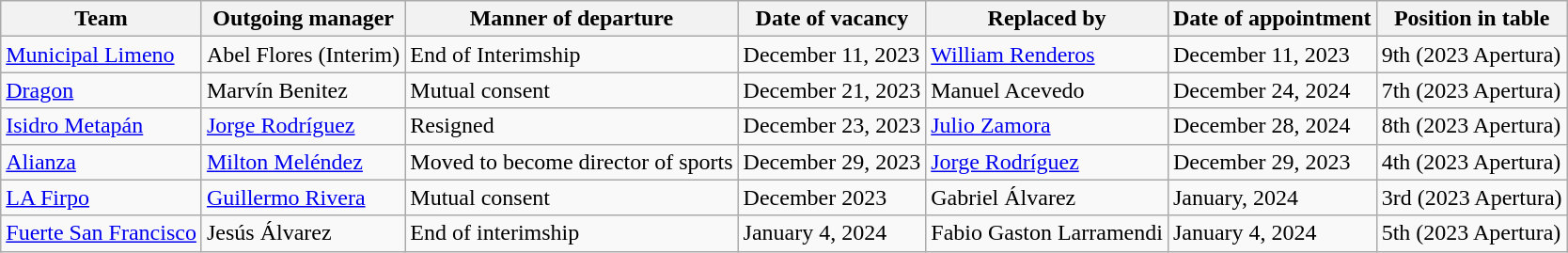<table class="wikitable">
<tr>
<th>Team</th>
<th>Outgoing manager</th>
<th>Manner of departure</th>
<th>Date of vacancy</th>
<th>Replaced by</th>
<th>Date of appointment</th>
<th>Position in table</th>
</tr>
<tr>
<td><a href='#'>Municipal Limeno</a></td>
<td> Abel Flores (Interim)</td>
<td>End of Interimship</td>
<td>December 11, 2023</td>
<td> <a href='#'>William Renderos</a> </td>
<td>December 11, 2023</td>
<td>9th (2023 Apertura)</td>
</tr>
<tr>
<td><a href='#'>Dragon</a></td>
<td> Marvín Benitez</td>
<td>Mutual consent</td>
<td>December 21, 2023</td>
<td> Manuel Acevedo </td>
<td>December 24, 2024</td>
<td>7th (2023 Apertura)</td>
</tr>
<tr>
<td><a href='#'>Isidro Metapán</a></td>
<td> <a href='#'>Jorge Rodríguez</a> </td>
<td>Resigned</td>
<td>December 23, 2023</td>
<td> <a href='#'>Julio Zamora</a></td>
<td>December 28, 2024</td>
<td>8th (2023 Apertura)</td>
</tr>
<tr>
<td><a href='#'>Alianza</a></td>
<td> <a href='#'>Milton Meléndez</a></td>
<td>Moved to become director of sports</td>
<td>December 29, 2023</td>
<td> <a href='#'>Jorge Rodríguez</a></td>
<td>December 29, 2023</td>
<td>4th (2023 Apertura)</td>
</tr>
<tr>
<td><a href='#'>LA Firpo</a></td>
<td> <a href='#'>Guillermo Rivera</a></td>
<td>Mutual consent</td>
<td>December 2023</td>
<td> Gabriel Álvarez</td>
<td>January, 2024</td>
<td>3rd (2023 Apertura)</td>
</tr>
<tr>
<td><a href='#'>Fuerte San Francisco</a></td>
<td> Jesús Álvarez</td>
<td>End of interimship</td>
<td>January 4, 2024</td>
<td> Fabio Gaston Larramendi</td>
<td>January 4, 2024</td>
<td>5th (2023 Apertura)</td>
</tr>
</table>
